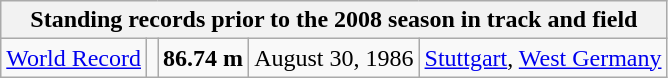<table class="wikitable" style="text-align:center;">
<tr>
<th colspan="5">Standing records prior to the 2008 season in track and field</th>
</tr>
<tr>
<td><a href='#'>World Record</a></td>
<td></td>
<td><strong>86.74 m </strong></td>
<td>August 30, 1986</td>
<td> <a href='#'>Stuttgart</a>, <a href='#'>West Germany</a></td>
</tr>
</table>
